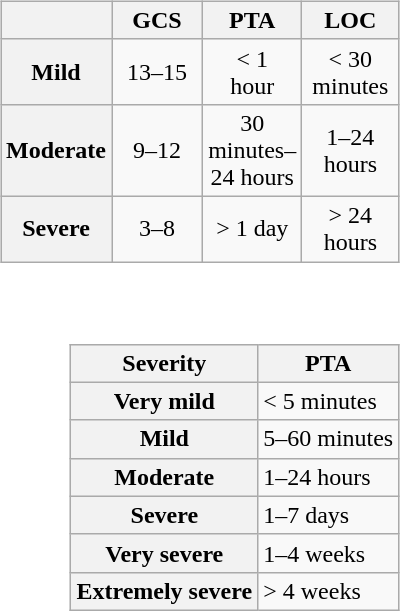<table border="0" align="right">
<tr>
<td><br><table class="wikitable" align="right" style = "margin-left:15px; text-align:center;">
<tr>
<th> </th>
<th>GCS</th>
<th>PTA</th>
<th>LOC</th>
</tr>
<tr>
<th>Mild</th>
<td align="center" width=25%>13–15</td>
<td width=25%>< 1<br> hour</td>
<td width="25%">< 30<br> minutes</td>
</tr>
<tr>
<th>Moderate</th>
<td>9–12</td>
<td>30 minutes–<br>24 hours</td>
<td>1–24<br> hours</td>
</tr>
<tr>
<th>Severe</th>
<td>3–8</td>
<td>> 1 day</td>
<td>> 24 <br>hours</td>
</tr>
</table>
</td>
</tr>
<tr>
<td><br><table class="wikitable" style = "float:right; margin-left:15px; text-align:left">
<tr>
<th>Severity</th>
<th>PTA</th>
</tr>
<tr>
<th>Very mild</th>
<td>< 5 minutes</td>
</tr>
<tr>
<th>Mild</th>
<td>5–60 minutes</td>
</tr>
<tr>
<th>Moderate</th>
<td>1–24 hours</td>
</tr>
<tr>
<th>Severe</th>
<td>1–7 days</td>
</tr>
<tr>
<th>Very severe</th>
<td>1–4 weeks</td>
</tr>
<tr>
<th>Extremely severe</th>
<td>> 4 weeks</td>
</tr>
</table>
</td>
</tr>
</table>
